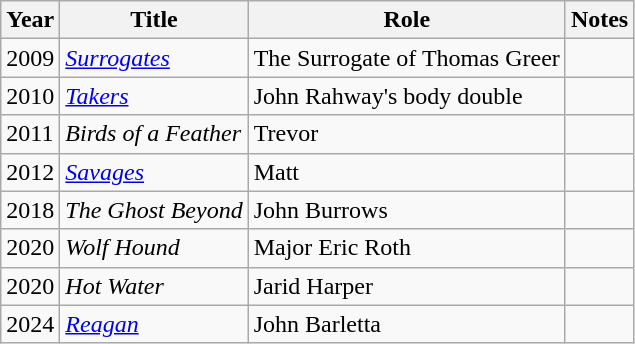<table class="wikitable sortable">
<tr>
<th>Year</th>
<th>Title</th>
<th>Role</th>
<th class="unsortable">Notes</th>
</tr>
<tr>
<td>2009</td>
<td><em><a href='#'>Surrogates</a></em></td>
<td>The Surrogate of Thomas Greer</td>
<td></td>
</tr>
<tr>
<td>2010</td>
<td><em><a href='#'>Takers</a></em></td>
<td>John Rahway's body double</td>
<td></td>
</tr>
<tr>
<td>2011</td>
<td><em>Birds of a Feather</em></td>
<td>Trevor</td>
<td></td>
</tr>
<tr>
<td>2012</td>
<td><em><a href='#'>Savages</a></em></td>
<td>Matt</td>
<td></td>
</tr>
<tr>
<td>2018</td>
<td><em>The Ghost Beyond</em></td>
<td>John Burrows</td>
<td></td>
</tr>
<tr>
<td>2020</td>
<td><em>Wolf Hound</em></td>
<td>Major Eric Roth</td>
<td></td>
</tr>
<tr>
<td>2020</td>
<td><em>Hot Water</em></td>
<td>Jarid Harper</td>
<td></td>
</tr>
<tr>
<td>2024</td>
<td><em><a href='#'>Reagan</a></em></td>
<td>John Barletta</td>
<td></td>
</tr>
</table>
